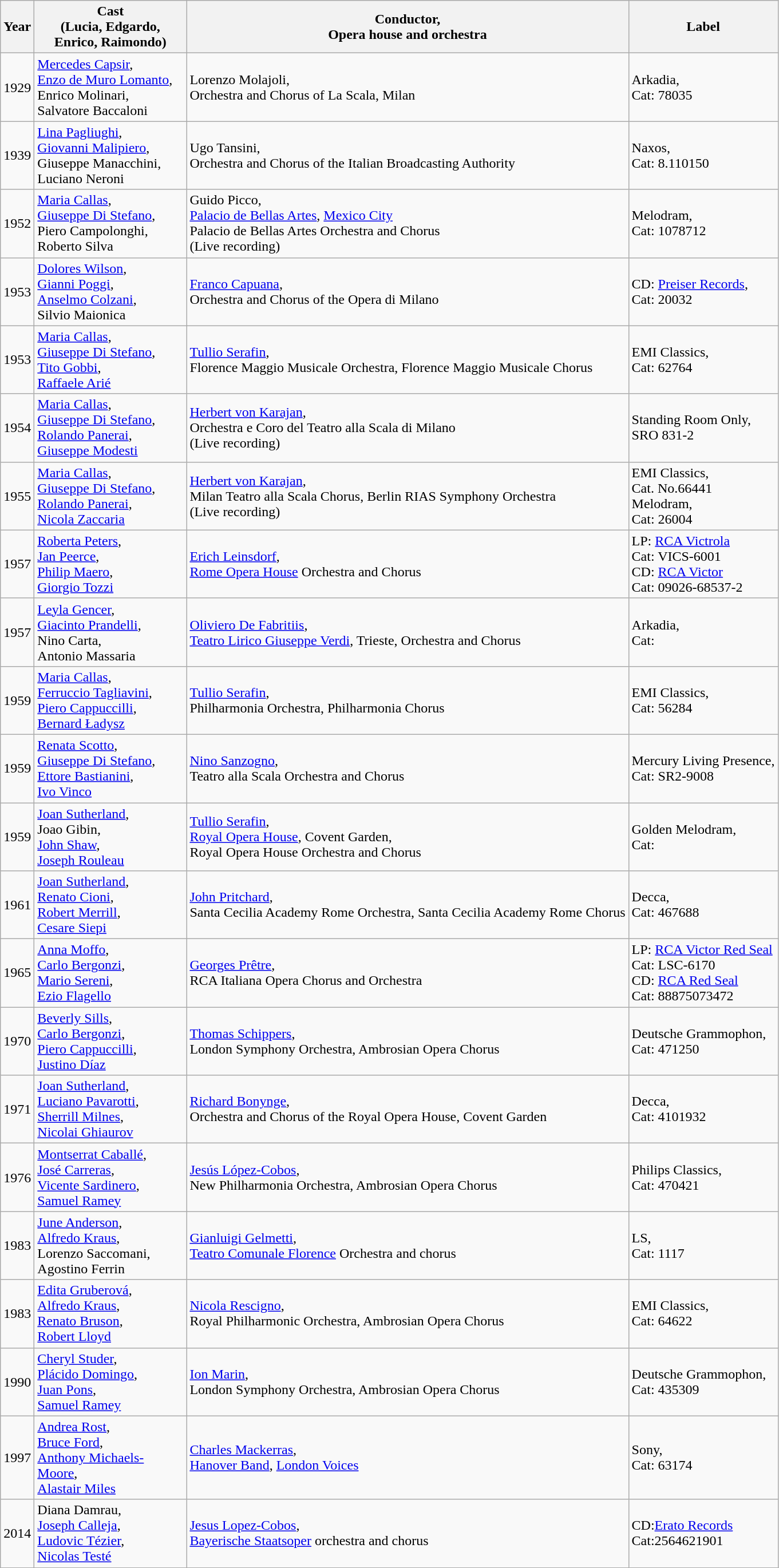<table class="wikitable">
<tr>
<th>Year</th>
<th width="170">Cast<br>(Lucia, Edgardo,<br>Enrico, Raimondo)</th>
<th>Conductor,<br>Opera house and orchestra</th>
<th>Label</th>
</tr>
<tr>
<td>1929</td>
<td><a href='#'>Mercedes Capsir</a>,<br><a href='#'>Enzo de Muro Lomanto</a>,<br>Enrico Molinari,<br>Salvatore Baccaloni</td>
<td>Lorenzo Molajoli,<br>Orchestra and Chorus of La Scala, Milan</td>
<td>Arkadia,<br>Cat: 78035</td>
</tr>
<tr>
<td>1939</td>
<td><a href='#'>Lina Pagliughi</a>,<br><a href='#'>Giovanni Malipiero</a>,<br>Giuseppe Manacchini,<br>Luciano Neroni</td>
<td>Ugo Tansini,<br>Orchestra and Chorus of the Italian Broadcasting Authority</td>
<td>Naxos,<br>Cat: 8.110150</td>
</tr>
<tr>
<td>1952</td>
<td><a href='#'>Maria Callas</a>,<br><a href='#'>Giuseppe Di Stefano</a>,<br>Piero Campolonghi,<br>Roberto Silva</td>
<td>Guido Picco,<br><a href='#'>Palacio de Bellas Artes</a>, <a href='#'>Mexico City</a><br>Palacio de Bellas Artes Orchestra and Chorus<br>(Live recording)</td>
<td>Melodram,<br>Cat: 1078712</td>
</tr>
<tr>
<td>1953</td>
<td><a href='#'>Dolores Wilson</a>,<br><a href='#'>Gianni Poggi</a>,<br><a href='#'>Anselmo Colzani</a>,<br>Silvio Maionica</td>
<td><a href='#'>Franco Capuana</a>,<br>Orchestra and Chorus of the Opera di Milano</td>
<td>CD: <a href='#'>Preiser Records</a>,<br>Cat: 20032</td>
</tr>
<tr>
<td>1953</td>
<td><a href='#'>Maria Callas</a>,<br><a href='#'>Giuseppe Di Stefano</a>,<br><a href='#'>Tito Gobbi</a>,<br><a href='#'>Raffaele Arié</a></td>
<td><a href='#'>Tullio Serafin</a>,<br>Florence Maggio Musicale Orchestra, Florence Maggio Musicale Chorus</td>
<td>EMI Classics,<br>Cat: 62764</td>
</tr>
<tr>
<td>1954</td>
<td><a href='#'>Maria Callas</a>,<br><a href='#'>Giuseppe Di Stefano</a>,<br><a href='#'>Rolando Panerai</a>,<br><a href='#'>Giuseppe Modesti</a></td>
<td><a href='#'>Herbert von Karajan</a>,<br>Orchestra e Coro del Teatro alla Scala di Milano<br>(Live recording)</td>
<td>Standing Room Only,<br>SRO 831-2</td>
</tr>
<tr>
<td>1955</td>
<td><a href='#'>Maria Callas</a>,<br><a href='#'>Giuseppe Di Stefano</a>,<br><a href='#'>Rolando Panerai</a>,<br><a href='#'>Nicola Zaccaria</a></td>
<td><a href='#'>Herbert von Karajan</a>,<br>Milan Teatro alla Scala Chorus, Berlin RIAS Symphony Orchestra<br>(Live recording)</td>
<td>EMI Classics,<br>Cat. No.66441<br>Melodram,<br>Cat: 26004</td>
</tr>
<tr>
<td>1957</td>
<td><a href='#'>Roberta Peters</a>,<br><a href='#'>Jan Peerce</a>,<br><a href='#'>Philip Maero</a>,<br><a href='#'>Giorgio Tozzi</a></td>
<td><a href='#'>Erich Leinsdorf</a>,<br><a href='#'>Rome Opera House</a> Orchestra and Chorus</td>
<td>LP: <a href='#'>RCA Victrola</a> <br>Cat: VICS-6001 <br> CD: <a href='#'>RCA Victor</a> <br> Cat: 09026-68537-2 <br></td>
</tr>
<tr>
<td>1957</td>
<td><a href='#'>Leyla Gencer</a>,<br><a href='#'>Giacinto Prandelli</a>,<br>Nino Carta,<br>Antonio Massaria</td>
<td><a href='#'>Oliviero De Fabritiis</a>,<br><a href='#'>Teatro Lirico Giuseppe Verdi</a>, Trieste, Orchestra and Chorus</td>
<td>Arkadia,<br>Cat:</td>
</tr>
<tr>
<td>1959</td>
<td><a href='#'>Maria Callas</a>,<br><a href='#'>Ferruccio Tagliavini</a>,<br><a href='#'>Piero Cappuccilli</a>,<br><a href='#'>Bernard Ładysz</a></td>
<td><a href='#'>Tullio Serafin</a>,<br>Philharmonia Orchestra, Philharmonia Chorus</td>
<td>EMI Classics,<br>Cat: 56284</td>
</tr>
<tr>
<td>1959</td>
<td><a href='#'>Renata Scotto</a>,<br><a href='#'>Giuseppe Di Stefano</a>,<br><a href='#'>Ettore Bastianini</a>,<br><a href='#'>Ivo Vinco</a></td>
<td><a href='#'>Nino Sanzogno</a>,<br>Teatro alla Scala Orchestra and Chorus</td>
<td>Mercury Living Presence,<br>Cat: SR2-9008</td>
</tr>
<tr>
<td>1959</td>
<td><a href='#'>Joan Sutherland</a>,<br>Joao Gibin,<br><a href='#'>John Shaw</a>,<br><a href='#'>Joseph Rouleau</a></td>
<td><a href='#'>Tullio Serafin</a>,<br><a href='#'>Royal Opera House</a>, Covent Garden,<br>Royal Opera House Orchestra and Chorus</td>
<td>Golden Melodram,<br>Cat:</td>
</tr>
<tr>
<td>1961</td>
<td><a href='#'>Joan Sutherland</a>,<br><a href='#'>Renato Cioni</a>,<br><a href='#'>Robert Merrill</a>,<br><a href='#'>Cesare Siepi</a></td>
<td><a href='#'>John Pritchard</a>,<br>Santa Cecilia Academy Rome Orchestra, Santa Cecilia Academy Rome Chorus</td>
<td>Decca,<br>Cat: 467688</td>
</tr>
<tr>
<td>1965</td>
<td><a href='#'>Anna Moffo</a>,<br><a href='#'>Carlo Bergonzi</a>,<br><a href='#'>Mario Sereni</a>,<br><a href='#'>Ezio Flagello</a></td>
<td><a href='#'>Georges Prêtre</a>,<br>RCA Italiana Opera Chorus and Orchestra</td>
<td>LP: <a href='#'>RCA Victor Red Seal</a> <br> Cat: LSC-6170 <br> CD: <a href='#'>RCA Red Seal</a> <br>Cat: 88875073472</td>
</tr>
<tr>
<td>1970</td>
<td><a href='#'>Beverly Sills</a>,<br><a href='#'>Carlo Bergonzi</a>,<br><a href='#'>Piero Cappuccilli</a>,<br><a href='#'>Justino Díaz</a></td>
<td><a href='#'>Thomas Schippers</a>,<br>London Symphony Orchestra, Ambrosian Opera Chorus</td>
<td>Deutsche Grammophon,<br>Cat: 471250</td>
</tr>
<tr>
<td>1971</td>
<td><a href='#'>Joan Sutherland</a>,<br><a href='#'>Luciano Pavarotti</a>,<br><a href='#'>Sherrill Milnes</a>,<br><a href='#'>Nicolai Ghiaurov</a></td>
<td><a href='#'>Richard Bonynge</a>,<br>Orchestra and Chorus of the Royal Opera House, Covent Garden</td>
<td>Decca,<br>Cat: 4101932</td>
</tr>
<tr>
<td>1976</td>
<td><a href='#'>Montserrat Caballé</a>,<br><a href='#'>José Carreras</a>,<br><a href='#'>Vicente Sardinero</a>,<br><a href='#'>Samuel Ramey</a></td>
<td><a href='#'>Jesús López-Cobos</a>,<br>New Philharmonia Orchestra, Ambrosian Opera Chorus</td>
<td>Philips Classics,<br>Cat: 470421</td>
</tr>
<tr>
<td>1983</td>
<td><a href='#'>June Anderson</a>,<br><a href='#'>Alfredo Kraus</a>,<br>Lorenzo Saccomani,<br>Agostino Ferrin</td>
<td><a href='#'>Gianluigi Gelmetti</a>,<br><a href='#'>Teatro Comunale Florence</a> Orchestra and chorus</td>
<td>LS,<br>Cat: 1117</td>
</tr>
<tr>
<td>1983</td>
<td><a href='#'>Edita Gruberová</a>,<br><a href='#'>Alfredo Kraus</a>,<br><a href='#'>Renato Bruson</a>,<br><a href='#'>Robert Lloyd</a></td>
<td><a href='#'>Nicola Rescigno</a>,<br>Royal Philharmonic Orchestra, Ambrosian Opera Chorus</td>
<td>EMI Classics,<br>Cat: 64622</td>
</tr>
<tr>
<td>1990</td>
<td><a href='#'>Cheryl Studer</a>,<br><a href='#'>Plácido Domingo</a>,<br><a href='#'>Juan Pons</a>,<br><a href='#'>Samuel Ramey</a></td>
<td><a href='#'>Ion Marin</a>,<br>London Symphony Orchestra, Ambrosian Opera Chorus</td>
<td>Deutsche Grammophon,<br>Cat: 435309</td>
</tr>
<tr>
<td>1997</td>
<td><a href='#'>Andrea Rost</a>,<br><a href='#'>Bruce Ford</a>,<br><a href='#'>Anthony Michaels-Moore</a>,<br><a href='#'>Alastair Miles</a></td>
<td><a href='#'>Charles Mackerras</a>,<br><a href='#'>Hanover Band</a>, <a href='#'>London Voices</a></td>
<td>Sony,<br>Cat: 63174</td>
</tr>
<tr>
<td>2014</td>
<td>Diana Damrau,<br><a href='#'>Joseph Calleja</a>,<br><a href='#'>Ludovic Tézier</a>,<br><a href='#'>Nicolas Testé</a></td>
<td><a href='#'>Jesus Lopez-Cobos</a>,<br><a href='#'>Bayerische Staatsoper</a> orchestra and chorus</td>
<td>CD:<a href='#'>Erato Records</a><br>Cat:2564621901</td>
</tr>
</table>
